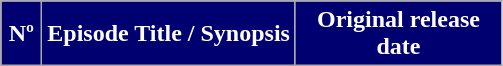<table class=wikitable style="background:#FFFFFF">
<tr style="color:#FFFFFF">
<th style="background:#000070; width:20px">Nº</th>
<th style="background:#000070">Episode Title / Synopsis</th>
<th style="background:#000070; width:130px">Original release date<br>






</th>
</tr>
</table>
